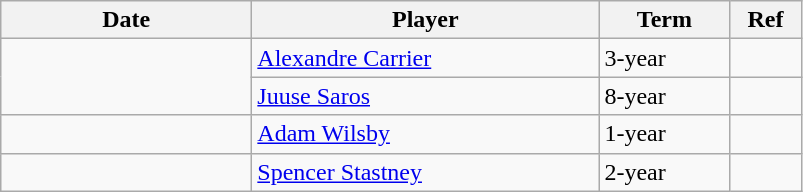<table class="wikitable">
<tr>
<th style="width: 10em;">Date</th>
<th style="width: 14em;">Player</th>
<th style="width: 5em;">Term</th>
<th style="width: 2.5em;">Ref</th>
</tr>
<tr>
<td rowspan=2></td>
<td><a href='#'>Alexandre Carrier</a></td>
<td>3-year</td>
<td></td>
</tr>
<tr>
<td><a href='#'>Juuse Saros</a></td>
<td>8-year</td>
<td></td>
</tr>
<tr>
<td></td>
<td><a href='#'>Adam Wilsby</a></td>
<td>1-year</td>
<td></td>
</tr>
<tr>
<td></td>
<td><a href='#'>Spencer Stastney</a></td>
<td>2-year</td>
<td></td>
</tr>
</table>
